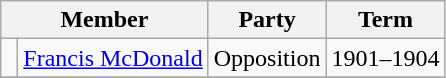<table class="wikitable">
<tr>
<th colspan="2">Member</th>
<th>Party</th>
<th>Term</th>
</tr>
<tr>
<td> </td>
<td><a href='#'>Francis McDonald</a></td>
<td>Opposition</td>
<td>1901–1904</td>
</tr>
<tr>
</tr>
</table>
